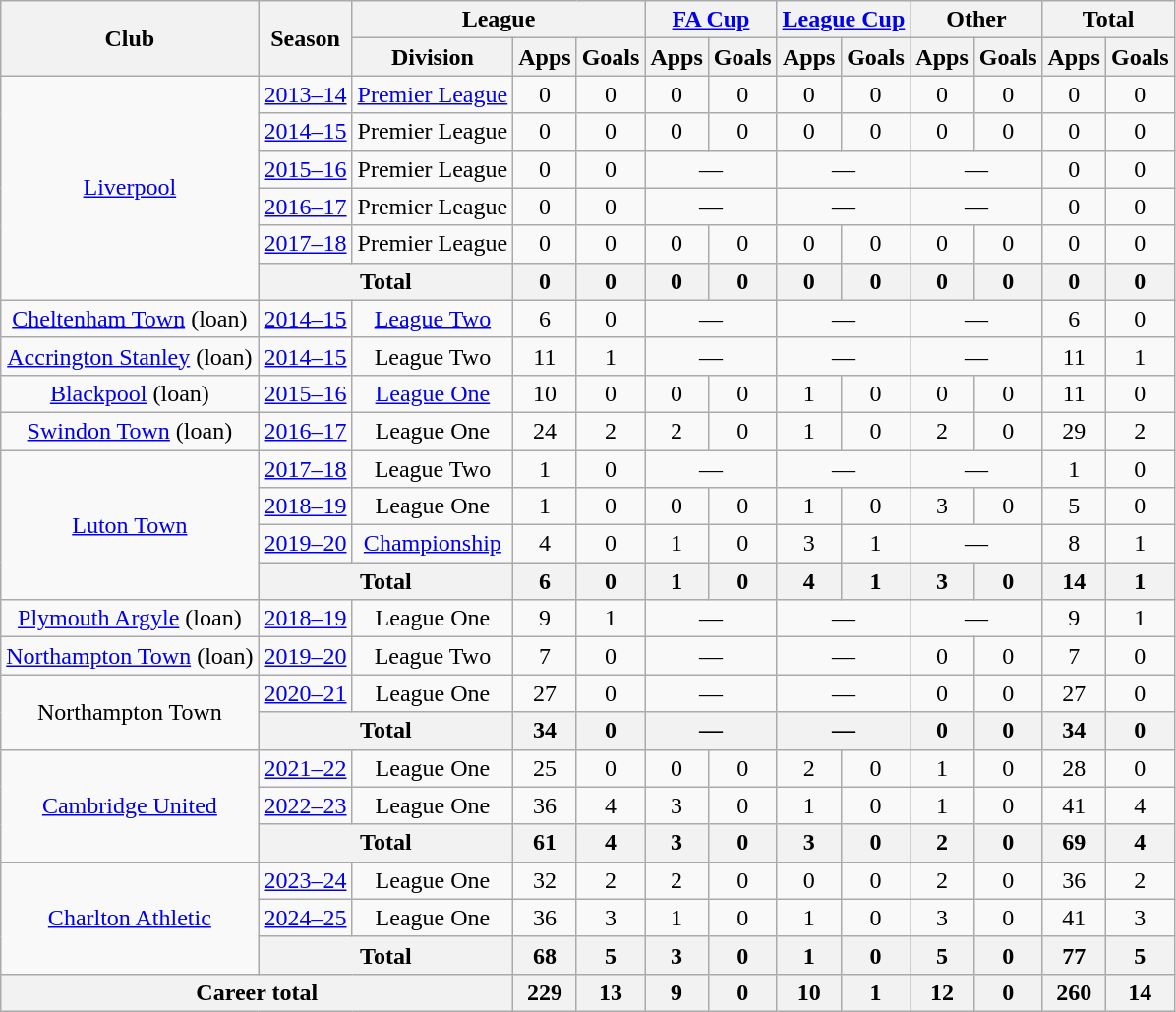<table class=wikitable style=text-align:center>
<tr>
<th rowspan=2>Club</th>
<th rowspan=2>Season</th>
<th colspan=3>League</th>
<th colspan=2><a href='#'>FA Cup</a></th>
<th colspan=2><a href='#'>League Cup</a></th>
<th colspan=2>Other</th>
<th colspan=2>Total</th>
</tr>
<tr>
<th>Division</th>
<th>Apps</th>
<th>Goals</th>
<th>Apps</th>
<th>Goals</th>
<th>Apps</th>
<th>Goals</th>
<th>Apps</th>
<th>Goals</th>
<th>Apps</th>
<th>Goals</th>
</tr>
<tr>
<td rowspan=6><a href='#'>Liverpool</a></td>
<td><a href='#'>2013–14</a></td>
<td><a href='#'>Premier League</a></td>
<td>0</td>
<td>0</td>
<td>0</td>
<td>0</td>
<td>0</td>
<td>0</td>
<td>0</td>
<td>0</td>
<td>0</td>
<td>0</td>
</tr>
<tr>
<td><a href='#'>2014–15</a></td>
<td>Premier League</td>
<td>0</td>
<td>0</td>
<td>0</td>
<td>0</td>
<td>0</td>
<td>0</td>
<td>0</td>
<td>0</td>
<td>0</td>
<td>0</td>
</tr>
<tr>
<td><a href='#'>2015–16</a></td>
<td>Premier League</td>
<td>0</td>
<td>0</td>
<td colspan=2>—</td>
<td colspan=2>—</td>
<td colspan=2>—</td>
<td>0</td>
<td>0</td>
</tr>
<tr>
<td><a href='#'>2016–17</a></td>
<td>Premier League</td>
<td>0</td>
<td>0</td>
<td colspan=2>—</td>
<td colspan=2>—</td>
<td colspan=2>—</td>
<td>0</td>
<td>0</td>
</tr>
<tr>
<td><a href='#'>2017–18</a></td>
<td>Premier League</td>
<td>0</td>
<td>0</td>
<td>0</td>
<td>0</td>
<td>0</td>
<td>0</td>
<td>0</td>
<td>0</td>
<td>0</td>
<td>0</td>
</tr>
<tr>
<th colspan=2>Total</th>
<th>0</th>
<th>0</th>
<th>0</th>
<th>0</th>
<th>0</th>
<th>0</th>
<th>0</th>
<th>0</th>
<th>0</th>
<th>0</th>
</tr>
<tr>
<td><a href='#'>Cheltenham Town</a> (loan)</td>
<td><a href='#'>2014–15</a></td>
<td><a href='#'>League Two</a></td>
<td>6</td>
<td>0</td>
<td colspan=2>—</td>
<td colspan=2>—</td>
<td colspan=2>—</td>
<td>6</td>
<td>0</td>
</tr>
<tr>
<td><a href='#'>Accrington Stanley</a> (loan)</td>
<td><a href='#'>2014–15</a></td>
<td>League Two</td>
<td>11</td>
<td>1</td>
<td colspan=2>—</td>
<td colspan=2>—</td>
<td colspan=2>—</td>
<td>11</td>
<td>1</td>
</tr>
<tr>
<td><a href='#'>Blackpool</a> (loan)</td>
<td><a href='#'>2015–16</a></td>
<td><a href='#'>League One</a></td>
<td>10</td>
<td>0</td>
<td>0</td>
<td>0</td>
<td>1</td>
<td>0</td>
<td>0</td>
<td>0</td>
<td>11</td>
<td>0</td>
</tr>
<tr>
<td><a href='#'>Swindon Town</a> (loan)</td>
<td><a href='#'>2016–17</a></td>
<td>League One</td>
<td>24</td>
<td>2</td>
<td>2</td>
<td>0</td>
<td>1</td>
<td>0</td>
<td>2</td>
<td>0</td>
<td>29</td>
<td>2</td>
</tr>
<tr>
<td rowspan=4><a href='#'>Luton Town</a></td>
<td><a href='#'>2017–18</a></td>
<td>League Two</td>
<td>1</td>
<td>0</td>
<td colspan=2>—</td>
<td colspan=2>—</td>
<td colspan=2>—</td>
<td>1</td>
<td>0</td>
</tr>
<tr>
<td><a href='#'>2018–19</a></td>
<td>League One</td>
<td>1</td>
<td>0</td>
<td>0</td>
<td>0</td>
<td>1</td>
<td>0</td>
<td>3</td>
<td>0</td>
<td>5</td>
<td>0</td>
</tr>
<tr>
<td><a href='#'>2019–20</a></td>
<td><a href='#'>Championship</a></td>
<td>4</td>
<td>0</td>
<td>1</td>
<td>0</td>
<td>3</td>
<td>1</td>
<td colspan=2>—</td>
<td>8</td>
<td>1</td>
</tr>
<tr>
<th colspan=2>Total</th>
<th>6</th>
<th>0</th>
<th>1</th>
<th>0</th>
<th>4</th>
<th>1</th>
<th>3</th>
<th>0</th>
<th>14</th>
<th>1</th>
</tr>
<tr>
<td><a href='#'>Plymouth Argyle</a> (loan)</td>
<td><a href='#'>2018–19</a></td>
<td>League One</td>
<td>9</td>
<td>1</td>
<td colspan=2>—</td>
<td colspan=2>—</td>
<td colspan=2>—</td>
<td>9</td>
<td>1</td>
</tr>
<tr>
<td><a href='#'>Northampton Town</a> (loan)</td>
<td><a href='#'>2019–20</a></td>
<td>League Two</td>
<td>7</td>
<td>0</td>
<td colspan=2>—</td>
<td colspan=2>—</td>
<td>0</td>
<td>0</td>
<td>7</td>
<td>0</td>
</tr>
<tr>
<td rowspan=2>Northampton Town</td>
<td><a href='#'>2020–21</a></td>
<td>League One</td>
<td>27</td>
<td>0</td>
<td colspan=2>—</td>
<td colspan=2>—</td>
<td>0</td>
<td>0</td>
<td>27</td>
<td>0</td>
</tr>
<tr>
<th colspan=2>Total</th>
<th>34</th>
<th>0</th>
<th colspan=2>—</th>
<th colspan=2>—</th>
<th>0</th>
<th>0</th>
<th>34</th>
<th>0</th>
</tr>
<tr>
<td rowspan="3"><a href='#'>Cambridge United</a></td>
<td><a href='#'>2021–22</a></td>
<td>League One</td>
<td>25</td>
<td>0</td>
<td>0</td>
<td>0</td>
<td>2</td>
<td>0</td>
<td>1</td>
<td>0</td>
<td>28</td>
<td>0</td>
</tr>
<tr>
<td><a href='#'>2022–23</a></td>
<td>League One</td>
<td>36</td>
<td>4</td>
<td>3</td>
<td>0</td>
<td>1</td>
<td>0</td>
<td>1</td>
<td>0</td>
<td>41</td>
<td>4</td>
</tr>
<tr>
<th colspan=2>Total</th>
<th>61</th>
<th>4</th>
<th>3</th>
<th>0</th>
<th>3</th>
<th>0</th>
<th>2</th>
<th>0</th>
<th>69</th>
<th>4</th>
</tr>
<tr>
<td rowspan=3><a href='#'>Charlton Athletic</a></td>
<td><a href='#'>2023–24</a></td>
<td>League One</td>
<td>32</td>
<td>2</td>
<td>2</td>
<td>0</td>
<td>0</td>
<td>0</td>
<td>2</td>
<td>0</td>
<td>36</td>
<td>2</td>
</tr>
<tr>
<td><a href='#'>2024–25</a></td>
<td>League One</td>
<td>36</td>
<td>3</td>
<td>1</td>
<td>0</td>
<td>1</td>
<td>0</td>
<td>3</td>
<td>0</td>
<td>41</td>
<td>3</td>
</tr>
<tr>
<th colspan=2>Total</th>
<th>68</th>
<th>5</th>
<th>3</th>
<th>0</th>
<th>1</th>
<th>0</th>
<th>5</th>
<th>0</th>
<th>77</th>
<th>5</th>
</tr>
<tr>
<th colspan=3>Career total</th>
<th>229</th>
<th>13</th>
<th>9</th>
<th>0</th>
<th>10</th>
<th>1</th>
<th>12</th>
<th>0</th>
<th>260</th>
<th>14</th>
</tr>
</table>
